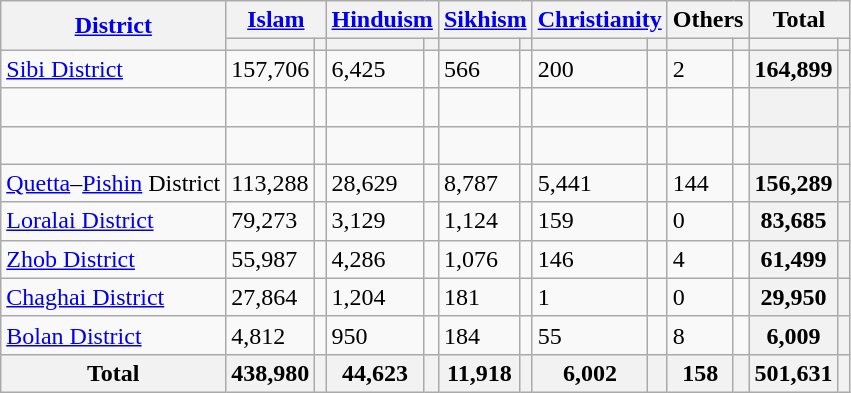<table class="wikitable sortable">
<tr>
<th rowspan="2"><a href='#'>District</a></th>
<th colspan="2"><a href='#'>Islam</a> </th>
<th colspan="2"><a href='#'>Hinduism</a> </th>
<th colspan="2"><a href='#'>Sikhism</a> </th>
<th colspan="2"><a href='#'>Christianity</a> </th>
<th colspan="2">Others</th>
<th colspan="2">Total</th>
</tr>
<tr>
<th><a href='#'></a></th>
<th></th>
<th></th>
<th></th>
<th></th>
<th></th>
<th></th>
<th></th>
<th></th>
<th></th>
<th></th>
<th></th>
</tr>
<tr>
<td><a href='#'>Sibi District</a></td>
<td>157,706</td>
<td></td>
<td>6,425</td>
<td></td>
<td>566</td>
<td></td>
<td>200</td>
<td></td>
<td>2</td>
<td></td>
<th>164,899</th>
<th></th>
</tr>
<tr>
<td><br></td>
<td></td>
<td></td>
<td></td>
<td></td>
<td></td>
<td></td>
<td></td>
<td></td>
<td></td>
<td></td>
<th></th>
<th></th>
</tr>
<tr>
<td><br></td>
<td></td>
<td></td>
<td></td>
<td></td>
<td></td>
<td></td>
<td></td>
<td></td>
<td></td>
<td></td>
<th></th>
<th></th>
</tr>
<tr>
<td><a href='#'>Quetta</a>–<a href='#'>Pishin</a> District</td>
<td>113,288</td>
<td></td>
<td>28,629</td>
<td></td>
<td>8,787</td>
<td></td>
<td>5,441</td>
<td></td>
<td>144</td>
<td></td>
<th>156,289</th>
<th></th>
</tr>
<tr>
<td><a href='#'>Loralai District</a></td>
<td>79,273</td>
<td></td>
<td>3,129</td>
<td></td>
<td>1,124</td>
<td></td>
<td>159</td>
<td></td>
<td>0</td>
<td></td>
<th>83,685</th>
<th></th>
</tr>
<tr>
<td><a href='#'>Zhob District</a></td>
<td>55,987</td>
<td></td>
<td>4,286</td>
<td></td>
<td>1,076</td>
<td></td>
<td>146</td>
<td></td>
<td>4</td>
<td></td>
<th>61,499</th>
<th></th>
</tr>
<tr>
<td><a href='#'>Chaghai District</a></td>
<td>27,864</td>
<td></td>
<td>1,204</td>
<td></td>
<td>181</td>
<td></td>
<td>1</td>
<td></td>
<td>0</td>
<td></td>
<th>29,950</th>
<th></th>
</tr>
<tr>
<td><a href='#'>Bolan District</a></td>
<td>4,812</td>
<td></td>
<td>950</td>
<td></td>
<td>184</td>
<td></td>
<td>55</td>
<td></td>
<td>8</td>
<td></td>
<th>6,009</th>
<th></th>
</tr>
<tr>
<th>Total</th>
<th>438,980</th>
<th></th>
<th>44,623</th>
<th></th>
<th>11,918</th>
<th></th>
<th>6,002</th>
<th></th>
<th>158</th>
<th></th>
<th>501,631</th>
<th></th>
</tr>
</table>
